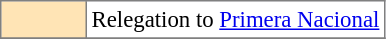<table style="font-size: 95%; border: gray solid 1px; border-collapse: collapse;text-align:center;" cellspacing="0" cellpadding="3" border="1" bgcolor="#f7f8ff">
<tr>
<td style="background: #FFE4B5" width="50"></td>
<td bgcolor="#ffffff" align="left">Relegation to <a href='#'>Primera Nacional</a></td>
</tr>
<tr>
</tr>
</table>
